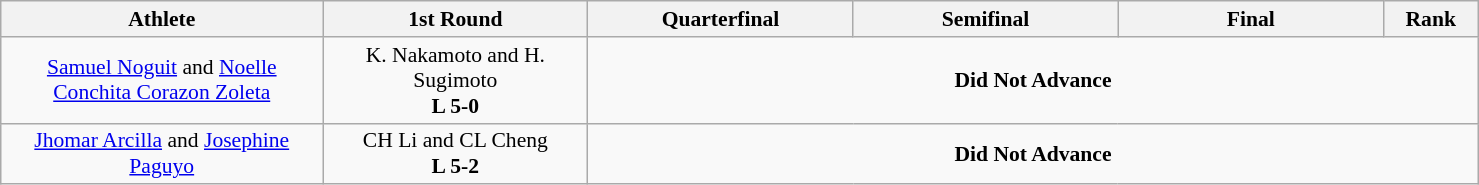<table class="wikitable" width="78%" style="text-align:left; font-size:90%">
<tr>
<th width="17%">Athlete</th>
<th width="14%">1st Round</th>
<th width="14%">Quarterfinal</th>
<th width="14%">Semifinal</th>
<th width="14%">Final</th>
<th width="5%">Rank</th>
</tr>
<tr>
<td align=center><a href='#'>Samuel Noguit</a> and <a href='#'>Noelle Conchita Corazon Zoleta</a></td>
<td align=center> K. Nakamoto and H. Sugimoto <br><strong>L 5-0</strong></td>
<td colspan=4 align=center><strong>Did Not Advance</strong></td>
</tr>
<tr>
<td align=center><a href='#'>Jhomar Arcilla</a> and <a href='#'>Josephine Paguyo</a></td>
<td align=center>CH Li and CL Cheng<br><strong>L 5-2</strong></td>
<td colspan=4 align=center><strong>Did Not Advance</strong></td>
</tr>
</table>
